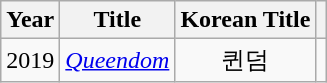<table class="wikitable" style="text-align:center;">
<tr>
<th>Year</th>
<th>Title</th>
<th>Korean Title</th>
<th></th>
</tr>
<tr>
<td>2019</td>
<td><em><a href='#'>Queendom</a></em></td>
<td>퀸덤</td>
<td></td>
</tr>
</table>
